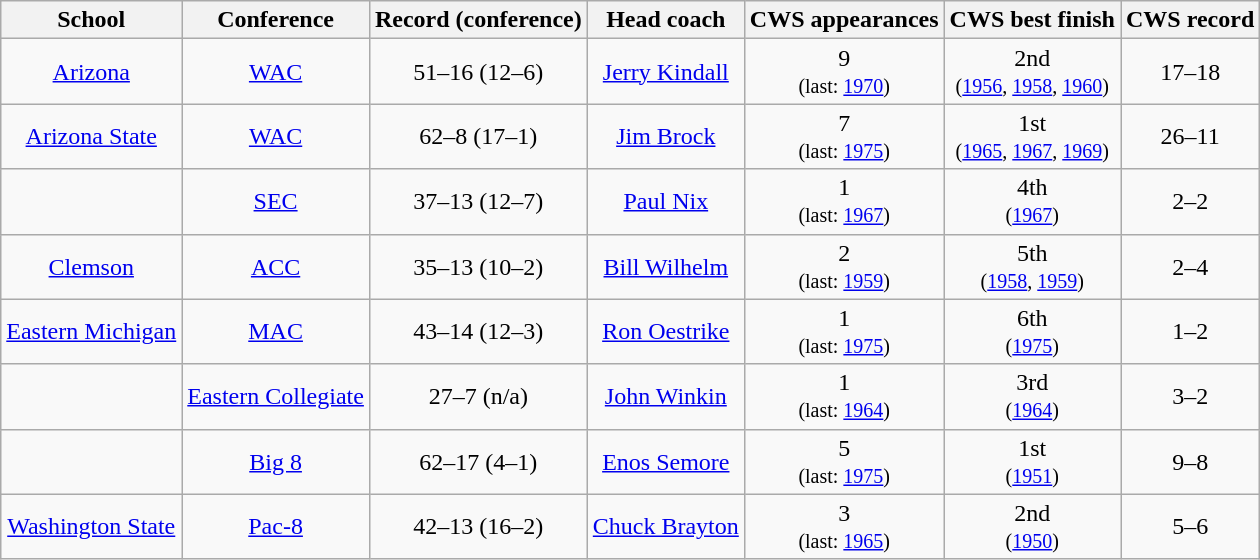<table class="wikitable">
<tr>
<th>School</th>
<th>Conference</th>
<th>Record (conference)</th>
<th>Head coach</th>
<th>CWS appearances</th>
<th>CWS best finish</th>
<th>CWS record</th>
</tr>
<tr align=center>
<td><a href='#'>Arizona</a></td>
<td><a href='#'>WAC</a></td>
<td>51–16 (12–6)</td>
<td><a href='#'>Jerry Kindall</a></td>
<td>9<br><small>(last: <a href='#'>1970</a>)</small></td>
<td>2nd<br><small>(<a href='#'>1956</a>, <a href='#'>1958</a>, <a href='#'>1960</a>)</small></td>
<td>17–18</td>
</tr>
<tr align=center>
<td><a href='#'>Arizona State</a></td>
<td><a href='#'>WAC</a></td>
<td>62–8 (17–1)</td>
<td><a href='#'>Jim Brock</a></td>
<td>7<br><small>(last: <a href='#'>1975</a>)</small></td>
<td>1st<br><small>(<a href='#'>1965</a>, <a href='#'>1967</a>, <a href='#'>1969</a>)</small></td>
<td>26–11</td>
</tr>
<tr align=center>
<td></td>
<td><a href='#'>SEC</a></td>
<td>37–13 (12–7)</td>
<td><a href='#'>Paul Nix</a></td>
<td>1<br><small>(last: <a href='#'>1967</a>)</small></td>
<td>4th<br><small>(<a href='#'>1967</a>)</small></td>
<td>2–2</td>
</tr>
<tr align=center>
<td><a href='#'>Clemson</a></td>
<td><a href='#'>ACC</a></td>
<td>35–13 (10–2)</td>
<td><a href='#'>Bill Wilhelm</a></td>
<td>2<br><small>(last: <a href='#'>1959</a>)</small></td>
<td>5th<br><small>(<a href='#'>1958</a>, <a href='#'>1959</a>)</small></td>
<td>2–4</td>
</tr>
<tr align=center>
<td><a href='#'>Eastern Michigan</a></td>
<td><a href='#'>MAC</a></td>
<td>43–14 (12–3)</td>
<td><a href='#'>Ron Oestrike</a></td>
<td>1<br><small>(last: <a href='#'>1975</a>)</small></td>
<td>6th<br><small>(<a href='#'>1975</a>)</small></td>
<td>1–2</td>
</tr>
<tr align=center>
<td></td>
<td><a href='#'>Eastern Collegiate</a></td>
<td>27–7 (n/a)</td>
<td><a href='#'>John Winkin</a></td>
<td>1<br><small>(last: <a href='#'>1964</a>)</small></td>
<td>3rd<br><small>(<a href='#'>1964</a>)</small></td>
<td>3–2</td>
</tr>
<tr align=center>
<td></td>
<td><a href='#'>Big 8</a></td>
<td>62–17 (4–1)</td>
<td><a href='#'>Enos Semore</a></td>
<td>5<br><small>(last: <a href='#'>1975</a>)</small></td>
<td>1st<br><small>(<a href='#'>1951</a>)</small></td>
<td>9–8</td>
</tr>
<tr align=center>
<td><a href='#'>Washington State</a></td>
<td><a href='#'>Pac-8</a></td>
<td>42–13 (16–2)</td>
<td><a href='#'>Chuck Brayton</a></td>
<td>3<br><small>(last: <a href='#'>1965</a>)</small></td>
<td>2nd<br><small>(<a href='#'>1950</a>)</small></td>
<td>5–6</td>
</tr>
</table>
